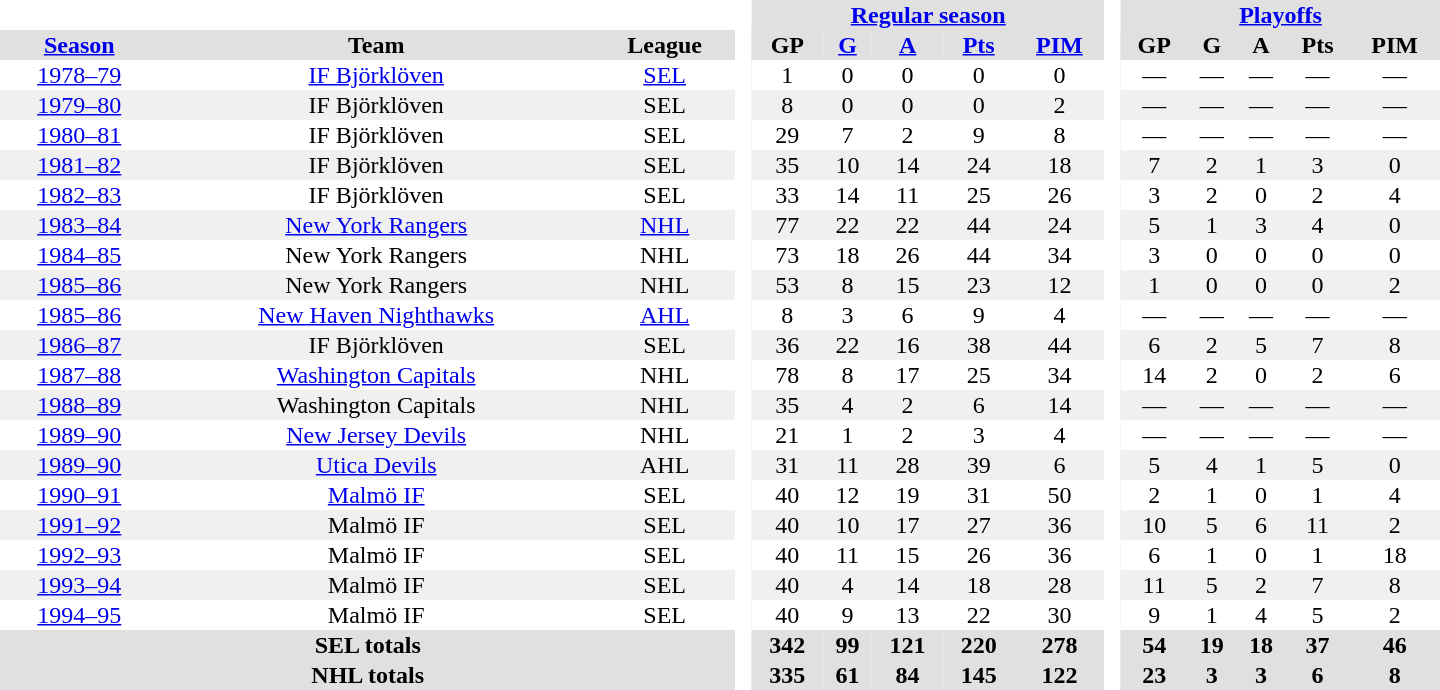<table border="0" cellpadding="1" cellspacing="0" style="text-align:center; width:60em">
<tr bgcolor="#e0e0e0">
<th colspan="3" bgcolor="#ffffff"> </th>
<th rowspan="99" bgcolor="#ffffff"> </th>
<th colspan="5"><a href='#'>Regular season</a></th>
<th rowspan="99" bgcolor="#ffffff"> </th>
<th colspan="5"><a href='#'>Playoffs</a></th>
</tr>
<tr bgcolor="#e0e0e0">
<th><a href='#'>Season</a></th>
<th>Team</th>
<th>League</th>
<th>GP</th>
<th><a href='#'>G</a></th>
<th><a href='#'>A</a></th>
<th><a href='#'>Pts</a></th>
<th><a href='#'>PIM</a></th>
<th>GP</th>
<th>G</th>
<th>A</th>
<th>Pts</th>
<th>PIM</th>
</tr>
<tr>
<td><a href='#'>1978–79</a></td>
<td><a href='#'>IF Björklöven</a></td>
<td><a href='#'>SEL</a></td>
<td>1</td>
<td>0</td>
<td>0</td>
<td>0</td>
<td>0</td>
<td>—</td>
<td>—</td>
<td>—</td>
<td>—</td>
<td>—</td>
</tr>
<tr bgcolor="#f0f0f0">
<td><a href='#'>1979–80</a></td>
<td>IF Björklöven</td>
<td>SEL</td>
<td>8</td>
<td>0</td>
<td>0</td>
<td>0</td>
<td>2</td>
<td>—</td>
<td>—</td>
<td>—</td>
<td>—</td>
<td>—</td>
</tr>
<tr>
<td><a href='#'>1980–81</a></td>
<td>IF Björklöven</td>
<td>SEL</td>
<td>29</td>
<td>7</td>
<td>2</td>
<td>9</td>
<td>8</td>
<td>—</td>
<td>—</td>
<td>—</td>
<td>—</td>
<td>—</td>
</tr>
<tr bgcolor="#f0f0f0">
<td><a href='#'>1981–82</a></td>
<td>IF Björklöven</td>
<td>SEL</td>
<td>35</td>
<td>10</td>
<td>14</td>
<td>24</td>
<td>18</td>
<td>7</td>
<td>2</td>
<td>1</td>
<td>3</td>
<td>0</td>
</tr>
<tr>
<td><a href='#'>1982–83</a></td>
<td>IF Björklöven</td>
<td>SEL</td>
<td>33</td>
<td>14</td>
<td>11</td>
<td>25</td>
<td>26</td>
<td>3</td>
<td>2</td>
<td>0</td>
<td>2</td>
<td>4</td>
</tr>
<tr bgcolor="#f0f0f0">
<td><a href='#'>1983–84</a></td>
<td><a href='#'>New York Rangers</a></td>
<td><a href='#'>NHL</a></td>
<td>77</td>
<td>22</td>
<td>22</td>
<td>44</td>
<td>24</td>
<td>5</td>
<td>1</td>
<td>3</td>
<td>4</td>
<td>0</td>
</tr>
<tr>
<td><a href='#'>1984–85</a></td>
<td>New York Rangers</td>
<td>NHL</td>
<td>73</td>
<td>18</td>
<td>26</td>
<td>44</td>
<td>34</td>
<td>3</td>
<td>0</td>
<td>0</td>
<td>0</td>
<td>0</td>
</tr>
<tr bgcolor="#f0f0f0">
<td><a href='#'>1985–86</a></td>
<td>New York Rangers</td>
<td>NHL</td>
<td>53</td>
<td>8</td>
<td>15</td>
<td>23</td>
<td>12</td>
<td>1</td>
<td>0</td>
<td>0</td>
<td>0</td>
<td>2</td>
</tr>
<tr>
<td><a href='#'>1985–86</a></td>
<td><a href='#'>New Haven Nighthawks</a></td>
<td><a href='#'>AHL</a></td>
<td>8</td>
<td>3</td>
<td>6</td>
<td>9</td>
<td>4</td>
<td>—</td>
<td>—</td>
<td>—</td>
<td>—</td>
<td>—</td>
</tr>
<tr bgcolor="#f0f0f0">
<td><a href='#'>1986–87</a></td>
<td>IF Björklöven</td>
<td>SEL</td>
<td>36</td>
<td>22</td>
<td>16</td>
<td>38</td>
<td>44</td>
<td>6</td>
<td>2</td>
<td>5</td>
<td>7</td>
<td>8</td>
</tr>
<tr>
<td><a href='#'>1987–88</a></td>
<td><a href='#'>Washington Capitals</a></td>
<td>NHL</td>
<td>78</td>
<td>8</td>
<td>17</td>
<td>25</td>
<td>34</td>
<td>14</td>
<td>2</td>
<td>0</td>
<td>2</td>
<td>6</td>
</tr>
<tr bgcolor="#f0f0f0">
<td><a href='#'>1988–89</a></td>
<td>Washington Capitals</td>
<td>NHL</td>
<td>35</td>
<td>4</td>
<td>2</td>
<td>6</td>
<td>14</td>
<td>—</td>
<td>—</td>
<td>—</td>
<td>—</td>
<td>—</td>
</tr>
<tr>
<td><a href='#'>1989–90</a></td>
<td><a href='#'>New Jersey Devils</a></td>
<td>NHL</td>
<td>21</td>
<td>1</td>
<td>2</td>
<td>3</td>
<td>4</td>
<td>—</td>
<td>—</td>
<td>—</td>
<td>—</td>
<td>—</td>
</tr>
<tr bgcolor="#f0f0f0">
<td><a href='#'>1989–90</a></td>
<td><a href='#'>Utica Devils</a></td>
<td>AHL</td>
<td>31</td>
<td>11</td>
<td>28</td>
<td>39</td>
<td>6</td>
<td>5</td>
<td>4</td>
<td>1</td>
<td>5</td>
<td>0</td>
</tr>
<tr>
<td><a href='#'>1990–91</a></td>
<td><a href='#'>Malmö IF</a></td>
<td>SEL</td>
<td>40</td>
<td>12</td>
<td>19</td>
<td>31</td>
<td>50</td>
<td>2</td>
<td>1</td>
<td>0</td>
<td>1</td>
<td>4</td>
</tr>
<tr bgcolor="#f0f0f0">
<td><a href='#'>1991–92</a></td>
<td>Malmö IF</td>
<td>SEL</td>
<td>40</td>
<td>10</td>
<td>17</td>
<td>27</td>
<td>36</td>
<td>10</td>
<td>5</td>
<td>6</td>
<td>11</td>
<td>2</td>
</tr>
<tr>
<td><a href='#'>1992–93</a></td>
<td>Malmö IF</td>
<td>SEL</td>
<td>40</td>
<td>11</td>
<td>15</td>
<td>26</td>
<td>36</td>
<td>6</td>
<td>1</td>
<td>0</td>
<td>1</td>
<td>18</td>
</tr>
<tr bgcolor="#f0f0f0">
<td><a href='#'>1993–94</a></td>
<td>Malmö IF</td>
<td>SEL</td>
<td>40</td>
<td>4</td>
<td>14</td>
<td>18</td>
<td>28</td>
<td>11</td>
<td>5</td>
<td>2</td>
<td>7</td>
<td>8</td>
</tr>
<tr>
<td><a href='#'>1994–95</a></td>
<td>Malmö IF</td>
<td>SEL</td>
<td>40</td>
<td>9</td>
<td>13</td>
<td>22</td>
<td>30</td>
<td>9</td>
<td>1</td>
<td>4</td>
<td>5</td>
<td>2</td>
</tr>
<tr bgcolor="#e0e0e0">
<th colspan="3">SEL totals</th>
<th>342</th>
<th>99</th>
<th>121</th>
<th>220</th>
<th>278</th>
<th>54</th>
<th>19</th>
<th>18</th>
<th>37</th>
<th>46</th>
</tr>
<tr bgcolor="#e0e0e0">
<th colspan="3">NHL totals</th>
<th>335</th>
<th>61</th>
<th>84</th>
<th>145</th>
<th>122</th>
<th>23</th>
<th>3</th>
<th>3</th>
<th>6</th>
<th>8</th>
</tr>
</table>
